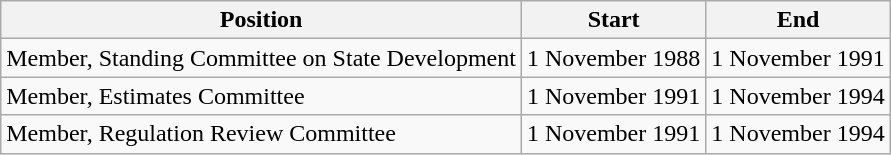<table class="wikitable">
<tr>
<th>Position</th>
<th>Start</th>
<th>End</th>
</tr>
<tr>
<td>Member, Standing Committee on State Development</td>
<td>1 November 1988</td>
<td>1 November 1991</td>
</tr>
<tr>
<td>Member, Estimates Committee</td>
<td>1 November 1991</td>
<td>1 November 1994</td>
</tr>
<tr>
<td>Member, Regulation Review Committee</td>
<td>1 November 1991</td>
<td>1 November 1994</td>
</tr>
</table>
